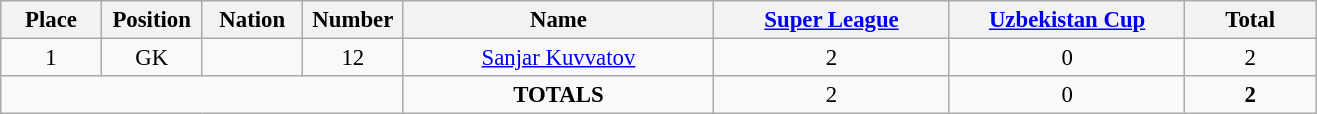<table class="wikitable" style="font-size: 95%; text-align: center;">
<tr>
<th width=60>Place</th>
<th width=60>Position</th>
<th width=60>Nation</th>
<th width=60>Number</th>
<th width=200>Name</th>
<th width=150><a href='#'>Super League</a></th>
<th width=150><a href='#'>Uzbekistan Cup</a></th>
<th width=80><strong>Total</strong></th>
</tr>
<tr>
<td>1</td>
<td>GK</td>
<td></td>
<td>12</td>
<td><a href='#'>Sanjar Kuvvatov</a></td>
<td>2</td>
<td>0</td>
<td>2</td>
</tr>
<tr>
<td colspan="4"></td>
<td><strong>TOTALS</strong></td>
<td>2</td>
<td>0</td>
<td><strong>2</strong></td>
</tr>
</table>
